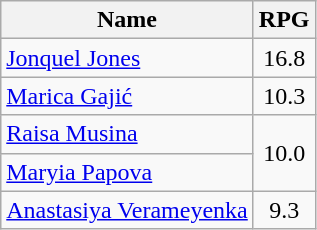<table class=wikitable>
<tr>
<th>Name</th>
<th>RPG</th>
</tr>
<tr>
<td> <a href='#'>Jonquel Jones</a></td>
<td align=center>16.8</td>
</tr>
<tr>
<td> <a href='#'>Marica Gajić</a></td>
<td align=center>10.3</td>
</tr>
<tr>
<td> <a href='#'>Raisa Musina</a></td>
<td align=center rowspan=2>10.0</td>
</tr>
<tr>
<td> <a href='#'>Maryia Papova</a></td>
</tr>
<tr>
<td> <a href='#'>Anastasiya Verameyenka</a></td>
<td align=center>9.3</td>
</tr>
</table>
